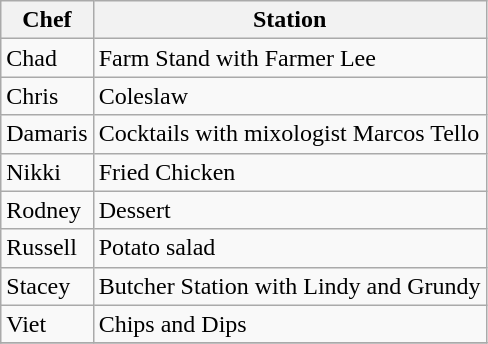<table class="wikitable">
<tr>
<th>Chef</th>
<th>Station</th>
</tr>
<tr>
<td>Chad</td>
<td>Farm Stand with Farmer Lee</td>
</tr>
<tr>
<td>Chris</td>
<td>Coleslaw</td>
</tr>
<tr>
<td>Damaris</td>
<td>Cocktails with mixologist Marcos Tello</td>
</tr>
<tr>
<td>Nikki</td>
<td>Fried Chicken</td>
</tr>
<tr>
<td>Rodney</td>
<td>Dessert</td>
</tr>
<tr>
<td>Russell</td>
<td>Potato salad</td>
</tr>
<tr>
<td>Stacey</td>
<td>Butcher Station with Lindy and Grundy</td>
</tr>
<tr>
<td>Viet</td>
<td>Chips and Dips</td>
</tr>
<tr>
</tr>
</table>
